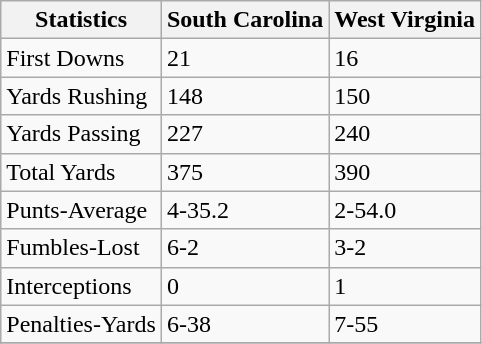<table class="wikitable">
<tr>
<th>Statistics</th>
<th>South Carolina</th>
<th>West Virginia</th>
</tr>
<tr>
<td>First Downs</td>
<td>21</td>
<td>16</td>
</tr>
<tr>
<td>Yards Rushing</td>
<td>148</td>
<td>150</td>
</tr>
<tr>
<td>Yards Passing</td>
<td>227</td>
<td>240</td>
</tr>
<tr>
<td>Total Yards</td>
<td>375</td>
<td>390</td>
</tr>
<tr>
<td>Punts-Average</td>
<td>4-35.2</td>
<td>2-54.0</td>
</tr>
<tr>
<td>Fumbles-Lost</td>
<td>6-2</td>
<td>3-2</td>
</tr>
<tr>
<td>Interceptions</td>
<td>0</td>
<td>1</td>
</tr>
<tr>
<td>Penalties-Yards</td>
<td>6-38</td>
<td>7-55</td>
</tr>
<tr>
</tr>
</table>
